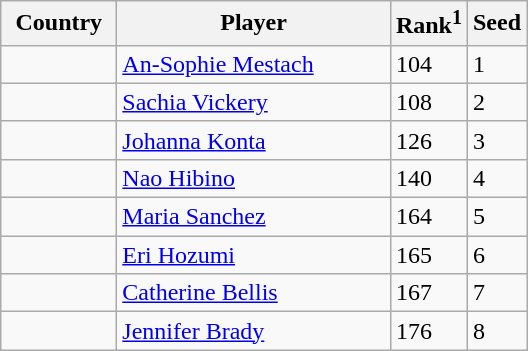<table class="sortable wikitable">
<tr>
<th width="70">Country</th>
<th width="175">Player</th>
<th>Rank<sup>1</sup></th>
<th>Seed</th>
</tr>
<tr>
<td></td>
<td><a href='#'>An-Sophie Mestach</a></td>
<td>104</td>
<td>1</td>
</tr>
<tr>
<td></td>
<td><a href='#'>Sachia Vickery</a></td>
<td>108</td>
<td>2</td>
</tr>
<tr>
<td></td>
<td><a href='#'>Johanna Konta</a></td>
<td>126</td>
<td>3</td>
</tr>
<tr>
<td></td>
<td><a href='#'>Nao Hibino</a></td>
<td>140</td>
<td>4</td>
</tr>
<tr>
<td></td>
<td><a href='#'>Maria Sanchez</a></td>
<td>164</td>
<td>5</td>
</tr>
<tr>
<td></td>
<td><a href='#'>Eri Hozumi</a></td>
<td>165</td>
<td>6</td>
</tr>
<tr>
<td></td>
<td><a href='#'>Catherine Bellis</a></td>
<td>167</td>
<td>7</td>
</tr>
<tr>
<td></td>
<td><a href='#'>Jennifer Brady</a></td>
<td>176</td>
<td>8</td>
</tr>
</table>
